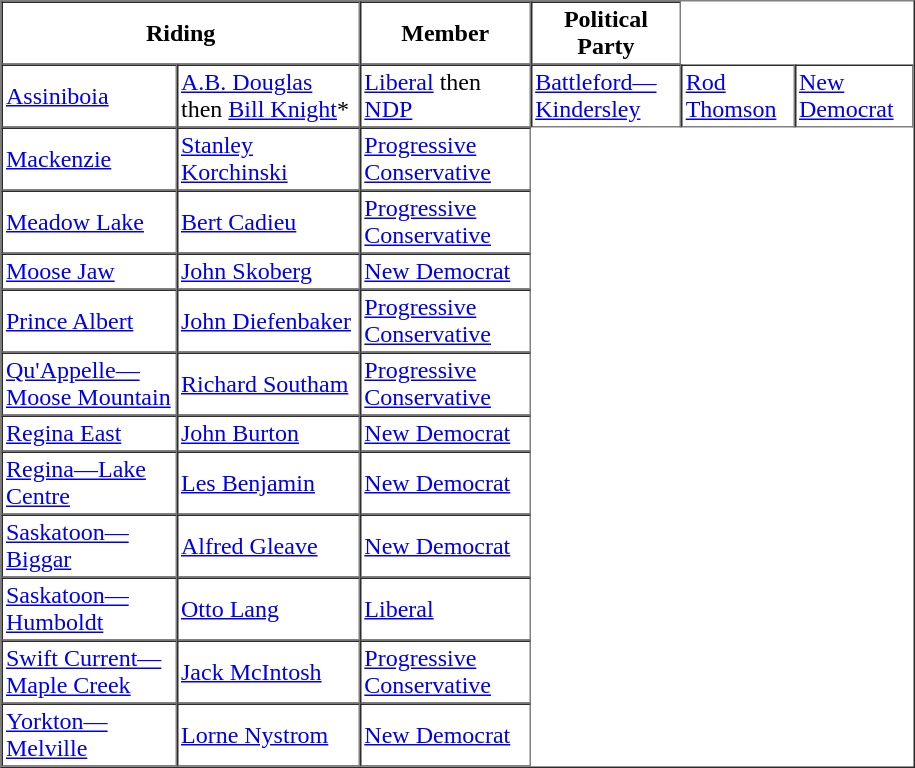<table border="1" table width="610" cellpadding="2" cellspacing="0">
<tr>
<th colspan=2>Riding</th>
<th>Member</th>
<th>Political Party</th>
</tr>
<tr>
<td rowspan=2><a href='#'>Assiniboia</a></td>
<td rowspan=2><a href='#'>A.B. Douglas</a> then <a href='#'>Bill Knight</a>*</td>
<td rowspan=2><a href='#'>Liberal</a> then <a href='#'>NDP</a><br></td>
</tr>
<tr>
<td><a href='#'>Battleford—Kindersley</a></td>
<td><a href='#'>Rod Thomson</a></td>
<td><a href='#'>New Democrat</a></td>
</tr>
<tr>
<td><a href='#'>Mackenzie</a></td>
<td><a href='#'>Stanley Korchinski</a></td>
<td><a href='#'>Progressive Conservative</a></td>
</tr>
<tr>
<td><a href='#'>Meadow Lake</a></td>
<td><a href='#'>Bert Cadieu</a></td>
<td><a href='#'>Progressive Conservative</a></td>
</tr>
<tr>
<td><a href='#'>Moose Jaw</a></td>
<td><a href='#'>John Skoberg</a></td>
<td><a href='#'>New Democrat</a></td>
</tr>
<tr>
<td><a href='#'>Prince Albert</a></td>
<td><a href='#'>John Diefenbaker</a></td>
<td><a href='#'>Progressive Conservative</a></td>
</tr>
<tr>
<td><a href='#'>Qu'Appelle—Moose Mountain</a></td>
<td><a href='#'>Richard Southam</a></td>
<td><a href='#'>Progressive Conservative</a></td>
</tr>
<tr>
<td><a href='#'>Regina East</a></td>
<td><a href='#'>John Burton</a></td>
<td><a href='#'>New Democrat</a></td>
</tr>
<tr>
<td><a href='#'>Regina—Lake Centre</a></td>
<td><a href='#'>Les Benjamin</a></td>
<td><a href='#'>New Democrat</a></td>
</tr>
<tr>
<td><a href='#'>Saskatoon—Biggar</a></td>
<td><a href='#'>Alfred Gleave</a></td>
<td><a href='#'>New Democrat</a></td>
</tr>
<tr>
<td><a href='#'>Saskatoon—Humboldt</a></td>
<td><a href='#'>Otto Lang</a></td>
<td><a href='#'>Liberal</a></td>
</tr>
<tr>
<td><a href='#'>Swift Current—Maple Creek</a></td>
<td><a href='#'>Jack McIntosh</a></td>
<td><a href='#'>Progressive Conservative</a></td>
</tr>
<tr>
<td><a href='#'>Yorkton—Melville</a></td>
<td><a href='#'>Lorne Nystrom</a></td>
<td><a href='#'>New Democrat</a></td>
</tr>
</table>
